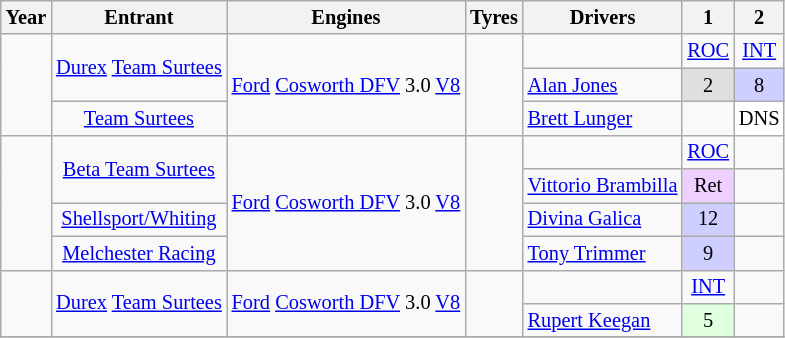<table class="wikitable" style="text-align:center; font-size:85%">
<tr>
<th>Year</th>
<th>Entrant</th>
<th>Engines</th>
<th>Tyres</th>
<th>Drivers</th>
<th>1</th>
<th>2</th>
</tr>
<tr>
<td rowspan="3"></td>
<td rowspan="2"><a href='#'>Durex</a> <a href='#'>Team Surtees</a></td>
<td rowspan="3"><a href='#'>Ford</a> <a href='#'>Cosworth DFV</a> 3.0 <a href='#'>V8</a></td>
<td rowspan="3"></td>
<td></td>
<td><a href='#'>ROC</a></td>
<td><a href='#'>INT</a></td>
</tr>
<tr>
<td align="left"><a href='#'>Alan Jones</a></td>
<td style="background:#DFDFDF;">2</td>
<td style="background:#CFCFFF;">8</td>
</tr>
<tr>
<td><a href='#'>Team Surtees</a></td>
<td align="left"><a href='#'>Brett Lunger</a></td>
<td></td>
<td style="background:#ffffff;">DNS</td>
</tr>
<tr>
<td rowspan="4"></td>
<td rowspan="2"><a href='#'>Beta Team Surtees</a></td>
<td rowspan="4"><a href='#'>Ford</a> <a href='#'>Cosworth DFV</a> 3.0 <a href='#'>V8</a></td>
<td rowspan="4"></td>
<td></td>
<td><a href='#'>ROC</a></td>
<td></td>
</tr>
<tr>
<td align="left"><a href='#'>Vittorio Brambilla</a></td>
<td style="background:#EFCFFF;">Ret</td>
<td></td>
</tr>
<tr>
<td><a href='#'>Shellsport/Whiting</a></td>
<td align="left"><a href='#'>Divina Galica</a></td>
<td style="background:#CFCFFF;">12</td>
<td></td>
</tr>
<tr>
<td><a href='#'>Melchester Racing</a></td>
<td align="left"><a href='#'>Tony Trimmer</a></td>
<td style="background:#CFCFFF;">9</td>
<td></td>
</tr>
<tr>
<td rowspan="2"></td>
<td rowspan="2"><a href='#'>Durex</a> <a href='#'>Team Surtees</a></td>
<td rowspan="2"><a href='#'>Ford</a> <a href='#'>Cosworth DFV</a> 3.0 <a href='#'>V8</a></td>
<td rowspan="2"></td>
<td></td>
<td><a href='#'>INT</a></td>
<td></td>
</tr>
<tr>
<td align="left"><a href='#'>Rupert Keegan</a></td>
<td style="background:#DFFFDF;">5</td>
<td></td>
</tr>
<tr>
</tr>
</table>
